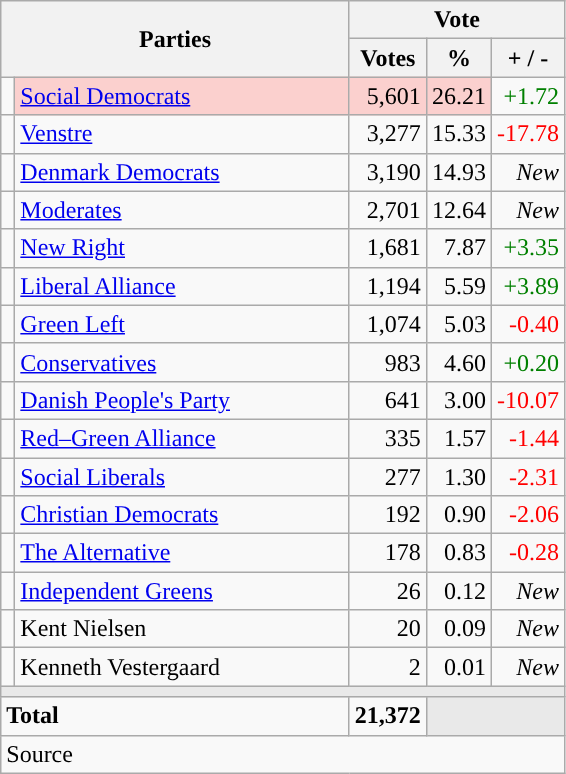<table class="wikitable" style="text-align:right;">
<tr>
<th style="text-align:centre;" rowspan="2" colspan="2" width="225">Parties</th>
<th colspan="3">Vote</th>
</tr>
<tr>
<th width="15">Votes</th>
<th width="15">%</th>
<th width="15">+ / -</th>
</tr>
<tr>
<td width="2" style="color:inherit;background:"></td>
<td bgcolor=#fbd0ce  align="left"><a href='#'>Social Democrats</a></td>
<td bgcolor=#fbd0ce>5,601</td>
<td bgcolor=#fbd0ce>26.21</td>
<td style=color:green;>+1.72</td>
</tr>
<tr>
<td width="2" style="color:inherit;background:"></td>
<td align="left"><a href='#'>Venstre</a></td>
<td>3,277</td>
<td>15.33</td>
<td style=color:red;>-17.78</td>
</tr>
<tr>
<td width="2" style="color:inherit;background:"></td>
<td align="left"><a href='#'>Denmark Democrats</a></td>
<td>3,190</td>
<td>14.93</td>
<td><em>New</em></td>
</tr>
<tr>
<td width="2" style="color:inherit;background:"></td>
<td align="left"><a href='#'>Moderates</a></td>
<td>2,701</td>
<td>12.64</td>
<td><em>New</em></td>
</tr>
<tr>
<td width="2" style="color:inherit;background:"></td>
<td align="left"><a href='#'>New Right</a></td>
<td>1,681</td>
<td>7.87</td>
<td style=color:green;>+3.35</td>
</tr>
<tr>
<td width="2" style="color:inherit;background:"></td>
<td align="left"><a href='#'>Liberal Alliance</a></td>
<td>1,194</td>
<td>5.59</td>
<td style=color:green;>+3.89</td>
</tr>
<tr>
<td width="2" style="color:inherit;background:"></td>
<td align="left"><a href='#'>Green Left</a></td>
<td>1,074</td>
<td>5.03</td>
<td style=color:red;>-0.40</td>
</tr>
<tr>
<td width="2" style="color:inherit;background:"></td>
<td align="left"><a href='#'>Conservatives</a></td>
<td>983</td>
<td>4.60</td>
<td style=color:green;>+0.20</td>
</tr>
<tr>
<td width="2" style="color:inherit;background:"></td>
<td align="left"><a href='#'>Danish People's Party</a></td>
<td>641</td>
<td>3.00</td>
<td style=color:red;>-10.07</td>
</tr>
<tr>
<td width="2" style="color:inherit;background:"></td>
<td align="left"><a href='#'>Red–Green Alliance</a></td>
<td>335</td>
<td>1.57</td>
<td style=color:red;>-1.44</td>
</tr>
<tr>
<td width="2" style="color:inherit;background:"></td>
<td align="left"><a href='#'>Social Liberals</a></td>
<td>277</td>
<td>1.30</td>
<td style=color:red;>-2.31</td>
</tr>
<tr>
<td width="2" style="color:inherit;background:"></td>
<td align="left"><a href='#'>Christian Democrats</a></td>
<td>192</td>
<td>0.90</td>
<td style=color:red;>-2.06</td>
</tr>
<tr>
<td width="2" style="color:inherit;background:"></td>
<td align="left"><a href='#'>The Alternative</a></td>
<td>178</td>
<td>0.83</td>
<td style=color:red;>-0.28</td>
</tr>
<tr>
<td width="2" style="color:inherit;background:"></td>
<td align="left"><a href='#'>Independent Greens</a></td>
<td>26</td>
<td>0.12</td>
<td><em>New</em></td>
</tr>
<tr>
<td width="2" style="color:inherit;background:"></td>
<td align="left">Kent Nielsen</td>
<td>20</td>
<td>0.09</td>
<td><em>New</em></td>
</tr>
<tr>
<td width="2" style="color:inherit;background:"></td>
<td align="left">Kenneth Vestergaard</td>
<td>2</td>
<td>0.01</td>
<td><em>New</em></td>
</tr>
<tr>
<td colspan="7" bgcolor="#E9E9E9"></td>
</tr>
<tr>
<td align="left" colspan="2"><strong>Total</strong></td>
<td><strong>21,372</strong></td>
<td bgcolor="#E9E9E9" colspan="2"></td>
</tr>
<tr>
<td align="left" colspan="6">Source</td>
</tr>
</table>
